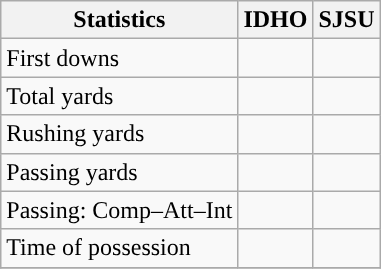<table class="wikitable" style="float: left;">
<tr>
<th>Statistics</th>
<th>IDHO</th>
<th>SJSU</th>
</tr>
<tr>
<td>First downs</td>
<td></td>
<td></td>
</tr>
<tr>
<td>Total yards</td>
<td></td>
<td></td>
</tr>
<tr>
<td>Rushing yards</td>
<td></td>
<td></td>
</tr>
<tr>
<td>Passing yards</td>
<td></td>
<td></td>
</tr>
<tr>
<td>Passing: Comp–Att–Int</td>
<td></td>
<td></td>
</tr>
<tr>
<td>Time of possession</td>
<td></td>
<td></td>
</tr>
<tr>
</tr>
</table>
